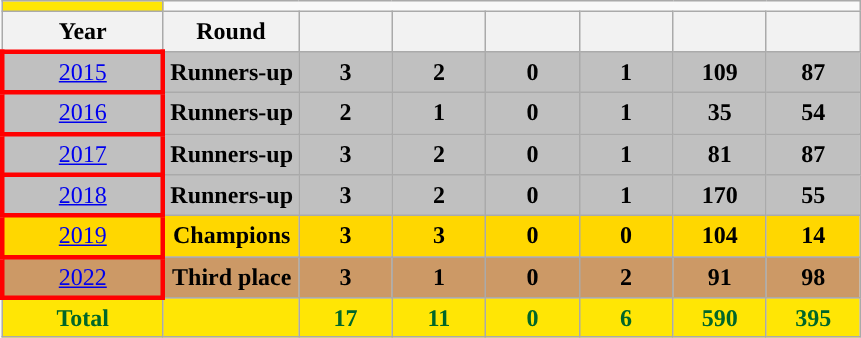<table class="wikitable" style="text-align:center">
<tr>
<th style="background:#FFE605; color:#006629; "> </th>
</tr>
<tr>
<th width=100px scope="col">Year</th>
<th scope="col">Round</th>
<th width=55px scope="col"></th>
<th width=55px scope="col"></th>
<th width=55px scope="col"></th>
<th width=55px scope="col"></th>
<th width=55px scope="col"></th>
<th width=55px scope="col"></th>
</tr>
<tr bgcolor=Silver>
<td style="border: 3px solid red"> <a href='#'>2015</a></td>
<td><strong>Runners-up</strong></td>
<td><strong>3</strong></td>
<td><strong>2</strong></td>
<td><strong>0</strong></td>
<td><strong>1</strong></td>
<td><strong>109</strong></td>
<td><strong>87</strong></td>
</tr>
<tr bgcolor=Silver>
<td style="border: 3px solid red"> <a href='#'>2016</a></td>
<td><strong>Runners-up</strong></td>
<td><strong>2</strong></td>
<td><strong>1</strong></td>
<td><strong>0</strong></td>
<td><strong>1</strong></td>
<td><strong>35</strong></td>
<td><strong>54</strong></td>
</tr>
<tr bgcolor=Silver>
<td style="border: 3px solid red"> <a href='#'>2017</a></td>
<td><strong>Runners-up</strong></td>
<td><strong>3</strong></td>
<td><strong>2</strong></td>
<td><strong>0</strong></td>
<td><strong>1</strong></td>
<td><strong>81</strong></td>
<td><strong>87</strong></td>
</tr>
<tr bgcolor=Silver>
<td style="border: 3px solid red"> <a href='#'>2018</a></td>
<td><strong>Runners-up</strong></td>
<td><strong>3</strong></td>
<td><strong>2</strong></td>
<td><strong>0</strong></td>
<td><strong>1</strong></td>
<td><strong>170</strong></td>
<td><strong>55</strong></td>
</tr>
<tr style="background:Gold">
<td style="border: 3px solid red"> <a href='#'>2019</a></td>
<td><strong>Champions</strong></td>
<td><strong>3</strong></td>
<td><strong>3</strong></td>
<td><strong>0</strong></td>
<td><strong>0</strong></td>
<td><strong>104</strong></td>
<td><strong>14</strong></td>
</tr>
<tr style="background:#C96">
<td style="border: 3px solid red"> <a href='#'>2022</a></td>
<td><strong>Third place</strong></td>
<td><strong>3</strong></td>
<td><strong>1</strong></td>
<td><strong>0</strong></td>
<td><strong>2</strong></td>
<td><strong>91</strong></td>
<td><strong>98</strong></td>
</tr>
<tr>
<th style="background:#FFE605; color:#006629; ">Total</th>
<th style="background:#FFE605; color:#006629; "></th>
<th style="background:#FFE605; color:#006629; ">17</th>
<th style="background:#FFE605; color:#006629; ">11</th>
<th style="background:#FFE605; color:#006629; ">0</th>
<th style="background:#FFE605; color:#006629; ">6</th>
<th style="background:#FFE605; color:#006629; ">590</th>
<th style="background:#FFE605; color:#006629; ">395</th>
</tr>
</table>
